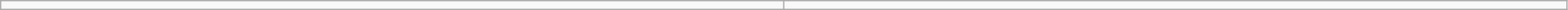<table class=wikitable width=99% align=center>
<tr>
<td valign=top align=center width=50%></td>
<td valign=top align=center width=50%></td>
</tr>
</table>
